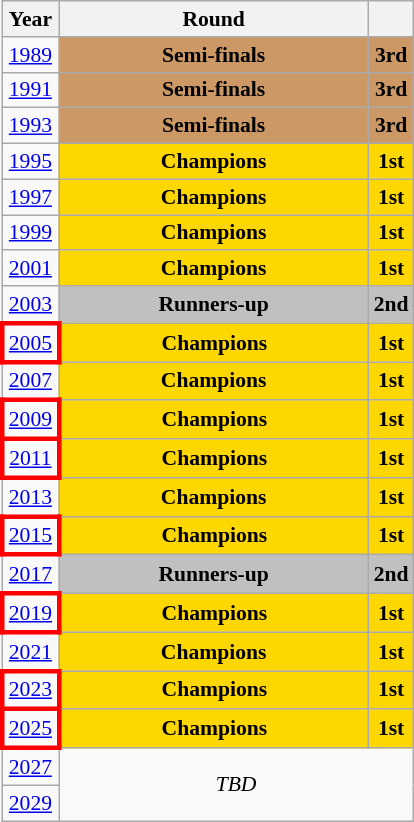<table class="wikitable" style="text-align: center; font-size:90%">
<tr>
<th>Year</th>
<th style="width:200px">Round</th>
<th></th>
</tr>
<tr>
<td><a href='#'>1989</a></td>
<td bgcolor="cc9966"><strong>Semi-finals</strong></td>
<td bgcolor="cc9966"><strong>3rd</strong></td>
</tr>
<tr>
<td><a href='#'>1991</a></td>
<td bgcolor="cc9966"><strong>Semi-finals</strong></td>
<td bgcolor="cc9966"><strong>3rd</strong></td>
</tr>
<tr>
<td><a href='#'>1993</a></td>
<td bgcolor="cc9966"><strong>Semi-finals</strong></td>
<td bgcolor="cc9966"><strong>3rd</strong></td>
</tr>
<tr>
<td><a href='#'>1995</a></td>
<td bgcolor=Gold><strong>Champions</strong></td>
<td bgcolor=Gold><strong>1st</strong></td>
</tr>
<tr>
<td><a href='#'>1997</a></td>
<td bgcolor=Gold><strong>Champions</strong></td>
<td bgcolor=Gold><strong>1st</strong></td>
</tr>
<tr>
<td><a href='#'>1999</a></td>
<td bgcolor=Gold><strong>Champions</strong></td>
<td bgcolor=Gold><strong>1st</strong></td>
</tr>
<tr>
<td><a href='#'>2001</a></td>
<td bgcolor=Gold><strong>Champions</strong></td>
<td bgcolor=Gold><strong>1st</strong></td>
</tr>
<tr>
<td><a href='#'>2003</a></td>
<td bgcolor=Silver><strong>Runners-up</strong></td>
<td bgcolor=Silver><strong>2nd</strong></td>
</tr>
<tr>
<td style="border: 3px solid red"><a href='#'>2005</a></td>
<td bgcolor=Gold><strong>Champions</strong></td>
<td bgcolor=Gold><strong>1st</strong></td>
</tr>
<tr>
<td><a href='#'>2007</a></td>
<td bgcolor=Gold><strong>Champions</strong></td>
<td bgcolor=Gold><strong>1st</strong></td>
</tr>
<tr>
<td style="border: 3px solid red"><a href='#'>2009</a></td>
<td bgcolor=Gold><strong>Champions</strong></td>
<td bgcolor=Gold><strong>1st</strong></td>
</tr>
<tr>
<td style="border: 3px solid red"><a href='#'>2011</a></td>
<td bgcolor=Gold><strong>Champions</strong></td>
<td bgcolor=Gold><strong>1st</strong></td>
</tr>
<tr>
<td><a href='#'>2013</a></td>
<td bgcolor=Gold><strong>Champions</strong></td>
<td bgcolor=Gold><strong>1st</strong></td>
</tr>
<tr>
<td style="border: 3px solid red"><a href='#'>2015</a></td>
<td bgcolor=Gold><strong>Champions</strong></td>
<td bgcolor=Gold><strong>1st</strong></td>
</tr>
<tr>
<td><a href='#'>2017</a></td>
<td bgcolor=Silver><strong>Runners-up</strong></td>
<td bgcolor=Silver><strong>2nd</strong></td>
</tr>
<tr>
<td style="border: 3px solid red"><a href='#'>2019</a></td>
<td bgcolor=Gold><strong>Champions</strong></td>
<td bgcolor=Gold><strong>1st</strong></td>
</tr>
<tr>
<td><a href='#'>2021</a></td>
<td bgcolor=Gold><strong>Champions</strong></td>
<td bgcolor=Gold><strong>1st</strong></td>
</tr>
<tr>
<td style="border: 3px solid red"><a href='#'>2023</a></td>
<td bgcolor=Gold><strong>Champions</strong></td>
<td bgcolor=Gold><strong>1st</strong></td>
</tr>
<tr>
<td style="border: 3px solid red"><a href='#'>2025</a></td>
<td bgcolor=Gold><strong>Champions</strong></td>
<td bgcolor=Gold><strong>1st</strong></td>
</tr>
<tr>
<td><a href='#'>2027</a></td>
<td colspan="2" rowspan="2"><em>TBD</em></td>
</tr>
<tr>
<td><a href='#'>2029</a></td>
</tr>
</table>
